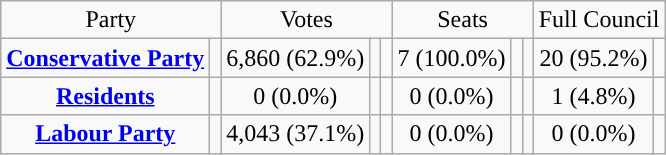<table class=wikitable style="text-align:center;">
<tr>
<td colspan=2>Party</td>
<td colspan=3>Votes</td>
<td colspan=3>Seats</td>
<td colspan=3>Full Council</td>
</tr>
<tr>
<td><strong><a href='#'>Conservative Party</a></strong></td>
<td style="background:"></td>
<td>6,860 (62.9%)</td>
<td></td>
<td></td>
<td>7 (100.0%)</td>
<td></td>
<td></td>
<td>20 (95.2%)</td>
<td></td>
</tr>
<tr>
<td><strong><a href='#'>Residents</a></strong></td>
<td style="background:"></td>
<td>0 (0.0%)</td>
<td></td>
<td></td>
<td>0 (0.0%)</td>
<td></td>
<td></td>
<td>1  (4.8%)</td>
<td></td>
</tr>
<tr>
<td><strong><a href='#'>Labour Party</a></strong></td>
<td style="background:"></td>
<td>4,043 (37.1%)</td>
<td></td>
<td></td>
<td>0 (0.0%)</td>
<td></td>
<td></td>
<td>0 (0.0%)</td>
<td></td>
</tr>
</table>
